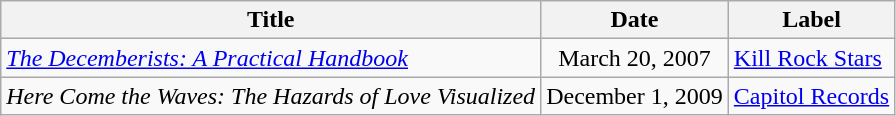<table class="wikitable">
<tr>
<th align="left">Title</th>
<th style="text-align:center;">Date</th>
<th align="left">Label</th>
</tr>
<tr>
<td align="left"><em><a href='#'>The Decemberists: A Practical Handbook</a></em></td>
<td style="text-align:center;">March 20, 2007</td>
<td align="left"><a href='#'>Kill Rock Stars</a></td>
</tr>
<tr>
<td align="left"><em>Here Come the Waves: The Hazards of Love Visualized</em></td>
<td style="text-align:center;">December 1, 2009</td>
<td align="left"><a href='#'>Capitol Records</a></td>
</tr>
</table>
